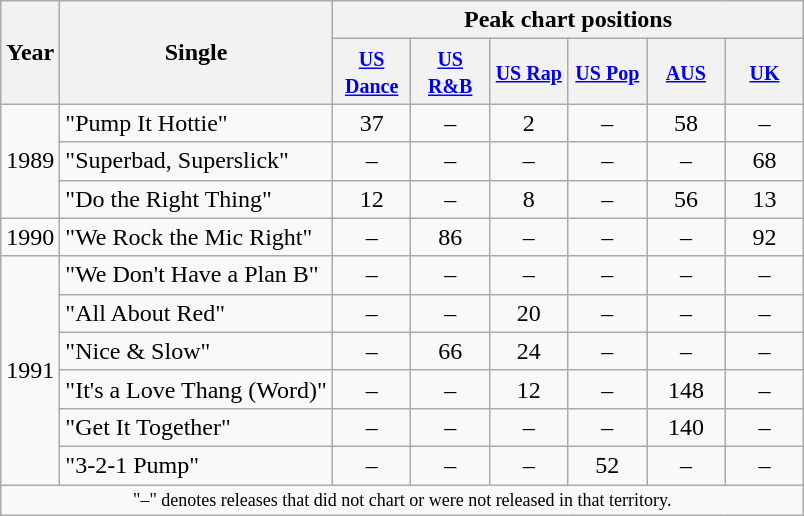<table class="wikitable">
<tr>
<th scope="col" rowspan="2">Year</th>
<th scope="col" rowspan="2">Single</th>
<th scope="col" colspan="6">Peak chart positions</th>
</tr>
<tr>
<th style="width:45px;"><small><a href='#'>US Dance</a></small><br></th>
<th style="width:45px;"><small><a href='#'>US R&B</a></small><br></th>
<th style="width:45px;"><small><a href='#'>US Rap</a></small><br></th>
<th style="width:45px;"><small><a href='#'>US Pop</a></small><br></th>
<th style="width:45px;"><small><a href='#'>AUS</a></small><br></th>
<th style="width:45px;"><small><a href='#'>UK</a></small><br></th>
</tr>
<tr>
<td rowspan="3">1989</td>
<td>"Pump It Hottie"</td>
<td align=center>37</td>
<td align=center>–</td>
<td align=center>2</td>
<td align=center>–</td>
<td align=center>58</td>
<td align=center>–</td>
</tr>
<tr>
<td>"Superbad, Superslick"</td>
<td align=center>–</td>
<td align=center>–</td>
<td align=center>–</td>
<td align=center>–</td>
<td align=center>–</td>
<td align=center>68</td>
</tr>
<tr>
<td>"Do the Right Thing"</td>
<td align=center>12</td>
<td align=center>–</td>
<td align=center>8</td>
<td align=center>–</td>
<td align=center>56</td>
<td align=center>13</td>
</tr>
<tr>
<td rowspan="1">1990</td>
<td>"We Rock the Mic Right"</td>
<td align=center>–</td>
<td align=center>86</td>
<td align=center>–</td>
<td align=center>–</td>
<td align=center>–</td>
<td align=center>92</td>
</tr>
<tr>
<td rowspan="6">1991</td>
<td>"We Don't Have a Plan B"</td>
<td align=center>–</td>
<td align=center>–</td>
<td align=center>–</td>
<td align=center>–</td>
<td align=center>–</td>
<td align=center>–</td>
</tr>
<tr>
<td>"All About Red"</td>
<td align=center>–</td>
<td align=center>–</td>
<td align=center>20</td>
<td align=center>–</td>
<td align=center>–</td>
<td align=center>–</td>
</tr>
<tr>
<td>"Nice & Slow"</td>
<td align=center>–</td>
<td align=center>66</td>
<td align=center>24</td>
<td align=center>–</td>
<td align=center>–</td>
<td align=center>–</td>
</tr>
<tr>
<td>"It's a Love Thang (Word)"</td>
<td align=center>–</td>
<td align=center>–</td>
<td align=center>12</td>
<td align=center>–</td>
<td align=center>148</td>
<td align=center>–</td>
</tr>
<tr>
<td>"Get It Together"</td>
<td align=center>–</td>
<td align=center>–</td>
<td align=center>–</td>
<td align=center>–</td>
<td align=center>140</td>
<td align=center>–</td>
</tr>
<tr>
<td>"3-2-1 Pump"</td>
<td align=center>–</td>
<td align=center>–</td>
<td align=center>–</td>
<td align=center>52</td>
<td align=center>–</td>
<td align=center>–</td>
</tr>
<tr>
<td colspan="8" style="text-align:center; font-size:9pt;">"–" denotes releases that did not chart or were not released in that territory.</td>
</tr>
</table>
